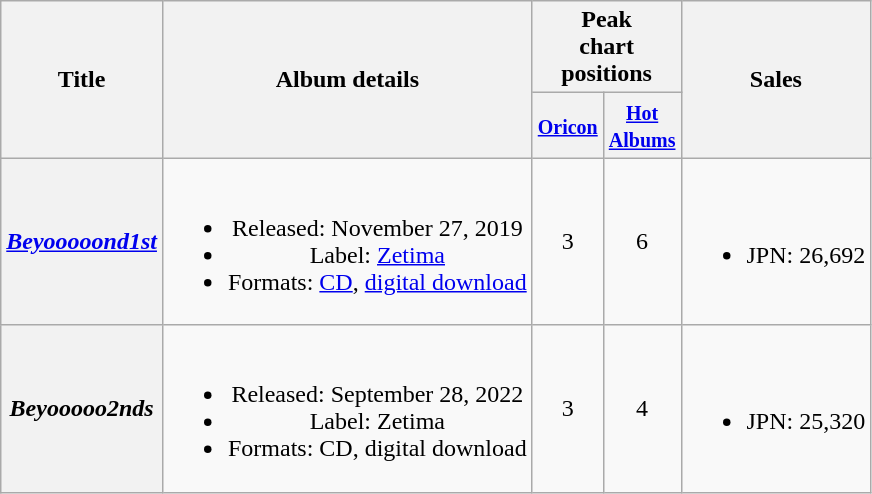<table class="wikitable plainrowheaders" style="text-align:center;">
<tr>
<th scope="col" rowspan="2">Title</th>
<th scope="col" rowspan="2">Album details</th>
<th scope="col" colspan="2">Peak <br> chart <br> positions</th>
<th scope="col" rowspan="2">Sales</th>
</tr>
<tr>
<th scope="col" colspan="1"><small><a href='#'>Oricon</a></small><br></th>
<th scope="col" colspan="1"><small><a href='#'>Hot<br>Albums</a></small><br></th>
</tr>
<tr>
<th scope="row"><em><a href='#'>Beyooooond1st</a></em></th>
<td><br><ul><li>Released: November 27, 2019</li><li>Label: <a href='#'>Zetima</a></li><li>Formats: <a href='#'>CD</a>, <a href='#'>digital download</a></li></ul></td>
<td>3</td>
<td>6</td>
<td><br><ul><li>JPN: 26,692</li></ul></td>
</tr>
<tr>
<th scope="row"><em>Beyooooo2nds</em></th>
<td><br><ul><li>Released: September 28, 2022</li><li>Label: Zetima</li><li>Formats: CD, digital download</li></ul></td>
<td>3</td>
<td>4</td>
<td><br><ul><li>JPN: 25,320</li></ul></td>
</tr>
</table>
